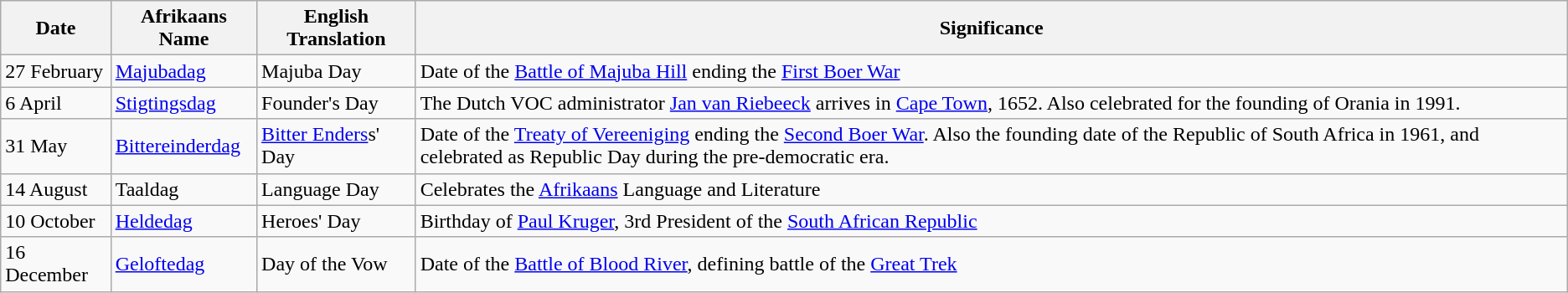<table class="wikitable">
<tr>
<th>Date</th>
<th>Afrikaans Name</th>
<th>English Translation</th>
<th>Significance</th>
</tr>
<tr>
<td>27 February</td>
<td><a href='#'>Majubadag</a></td>
<td>Majuba Day</td>
<td>Date of the <a href='#'>Battle of Majuba Hill</a> ending the <a href='#'>First Boer War</a></td>
</tr>
<tr>
<td>6 April</td>
<td><a href='#'>Stigtingsdag</a></td>
<td>Founder's Day</td>
<td>The Dutch VOC administrator <a href='#'>Jan van Riebeeck</a> arrives in <a href='#'>Cape Town</a>, 1652. Also celebrated for the founding of Orania in 1991.</td>
</tr>
<tr>
<td>31 May</td>
<td><a href='#'>Bittereinderdag</a></td>
<td><a href='#'>Bitter Enders</a>s' Day</td>
<td>Date of the <a href='#'>Treaty of Vereeniging</a> ending the <a href='#'>Second Boer War</a>. Also the founding date of the Republic of South Africa in 1961, and celebrated as Republic Day during the pre-democratic era.</td>
</tr>
<tr>
<td>14 August</td>
<td>Taaldag</td>
<td>Language Day</td>
<td>Celebrates the <a href='#'>Afrikaans</a> Language and Literature</td>
</tr>
<tr>
<td>10 October</td>
<td><a href='#'>Heldedag</a></td>
<td>Heroes' Day</td>
<td>Birthday of <a href='#'>Paul Kruger</a>, 3rd President of the <a href='#'>South African Republic</a></td>
</tr>
<tr>
<td>16 December</td>
<td><a href='#'>Geloftedag</a></td>
<td>Day of the Vow</td>
<td>Date of the <a href='#'>Battle of Blood River</a>, defining battle of the <a href='#'>Great Trek</a></td>
</tr>
</table>
